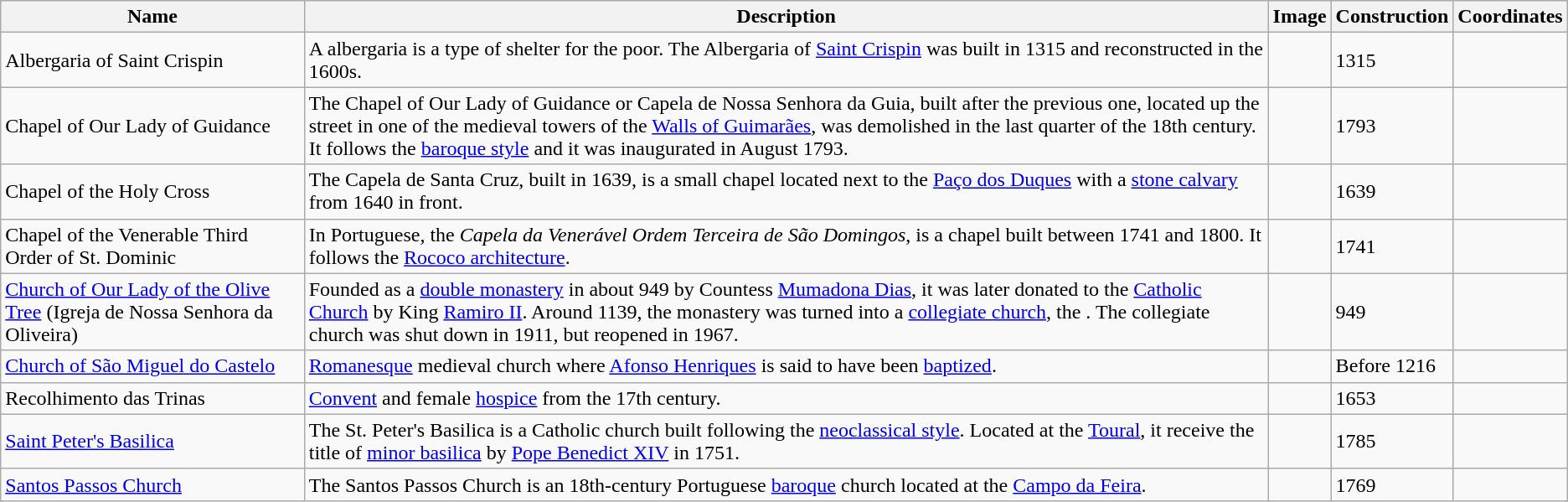<table class="wikitable sortable">
<tr>
<th>Name</th>
<th>Description</th>
<th>Image</th>
<th>Construction</th>
<th>Coordinates</th>
</tr>
<tr>
<td>Albergaria of Saint Crispin</td>
<td>A albergaria is a type of shelter for the poor. The Albergaria of <a href='#'>Saint Crispin</a> was built in 1315 and reconstructed in the 1600s.</td>
<td></td>
<td>1315</td>
<td></td>
</tr>
<tr>
<td>Chapel of Our Lady of Guidance</td>
<td>The Chapel of Our Lady of Guidance or Capela de Nossa Senhora da Guia, built after the previous one, located up the street in one of the medieval towers of the <a href='#'>Walls of Guimarães</a>, was demolished in the last quarter of the 18th century. It follows the <a href='#'>baroque style</a> and it was inaugurated in August 1793.</td>
<td></td>
<td>1793</td>
<td></td>
</tr>
<tr>
<td>Chapel of the Holy Cross</td>
<td>The Capela de Santa Cruz, built in 1639, is a small chapel located next to the <a href='#'>Paço dos Duques</a> with a <a href='#'>stone calvary</a> from 1640 in front.</td>
<td></td>
<td>1639</td>
<td></td>
</tr>
<tr>
<td>Chapel of the Venerable Third Order of St. Dominic</td>
<td>In Portuguese, the <em>Capela da Venerável Ordem Terceira de São Domingos</em>, is a chapel built between 1741 and 1800. It follows the <a href='#'>Rococo architecture</a>.</td>
<td></td>
<td>1741</td>
<td></td>
</tr>
<tr>
<td><a href='#'>Church of Our Lady of the Olive Tree</a> (Igreja de Nossa Senhora da Oliveira)</td>
<td>Founded as a <a href='#'>double monastery</a> in about 949 by Countess <a href='#'>Mumadona Dias</a>, it was later donated to the <a href='#'>Catholic Church</a> by King <a href='#'>Ramiro II</a>. Around 1139, the monastery was turned into a <a href='#'>collegiate church</a>, the . The collegiate church was shut down in 1911, but reopened in 1967.</td>
<td></td>
<td>949</td>
<td></td>
</tr>
<tr>
<td><a href='#'>Church of São Miguel do Castelo</a></td>
<td><a href='#'>Romanesque</a> medieval church where <a href='#'>Afonso Henriques</a> is said to have been <a href='#'>baptized</a>.</td>
<td></td>
<td>Before 1216</td>
<td></td>
</tr>
<tr>
<td>Recolhimento das Trinas</td>
<td><a href='#'>Convent</a> and female <a href='#'>hospice</a> from the 17th century.</td>
<td></td>
<td>1653</td>
<td></td>
</tr>
<tr>
<td><a href='#'>Saint Peter's Basilica</a></td>
<td>The St. Peter's Basilica is a Catholic church built following the <a href='#'>neoclassical style</a>. Located at the <a href='#'>Toural</a>, it receive the title of <a href='#'>minor basilica</a> by <a href='#'>Pope Benedict XIV</a> in 1751.</td>
<td></td>
<td>1785</td>
<td></td>
</tr>
<tr>
<td><a href='#'>Santos Passos Church</a></td>
<td>The Santos Passos Church is an 18th-century Portuguese <a href='#'>baroque</a> church located at the <a href='#'>Campo da Feira</a>.</td>
<td></td>
<td>1769</td>
<td></td>
</tr>
</table>
